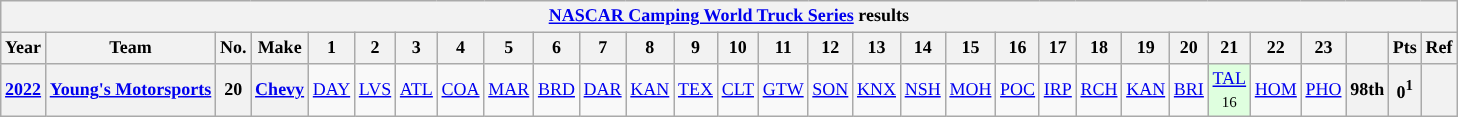<table class="wikitable" style="text-align:center; font-size:75%">
<tr>
<th colspan=45><a href='#'>NASCAR Camping World Truck Series</a> results</th>
</tr>
<tr>
<th>Year</th>
<th>Team</th>
<th>No.</th>
<th>Make</th>
<th>1</th>
<th>2</th>
<th>3</th>
<th>4</th>
<th>5</th>
<th>6</th>
<th>7</th>
<th>8</th>
<th>9</th>
<th>10</th>
<th>11</th>
<th>12</th>
<th>13</th>
<th>14</th>
<th>15</th>
<th>16</th>
<th>17</th>
<th>18</th>
<th>19</th>
<th>20</th>
<th>21</th>
<th>22</th>
<th>23</th>
<th></th>
<th>Pts</th>
<th>Ref</th>
</tr>
<tr>
<th><a href='#'>2022</a></th>
<th><a href='#'>Young's Motorsports</a></th>
<th>20</th>
<th><a href='#'>Chevy</a></th>
<td><a href='#'>DAY</a></td>
<td><a href='#'>LVS</a></td>
<td><a href='#'>ATL</a></td>
<td><a href='#'>COA</a></td>
<td><a href='#'>MAR</a></td>
<td><a href='#'>BRD</a></td>
<td><a href='#'>DAR</a></td>
<td><a href='#'>KAN</a></td>
<td><a href='#'>TEX</a></td>
<td><a href='#'>CLT</a></td>
<td><a href='#'>GTW</a></td>
<td><a href='#'>SON</a></td>
<td><a href='#'>KNX</a></td>
<td><a href='#'>NSH</a></td>
<td><a href='#'>MOH</a></td>
<td><a href='#'>POC</a></td>
<td><a href='#'>IRP</a></td>
<td><a href='#'>RCH</a></td>
<td><a href='#'>KAN</a></td>
<td><a href='#'>BRI</a></td>
<td style="background:#DFFFDF;"><a href='#'>TAL</a><br><small>16</small></td>
<td><a href='#'>HOM</a></td>
<td><a href='#'>PHO</a></td>
<th>98th</th>
<th>0<sup>1</sup></th>
<th></th>
</tr>
</table>
